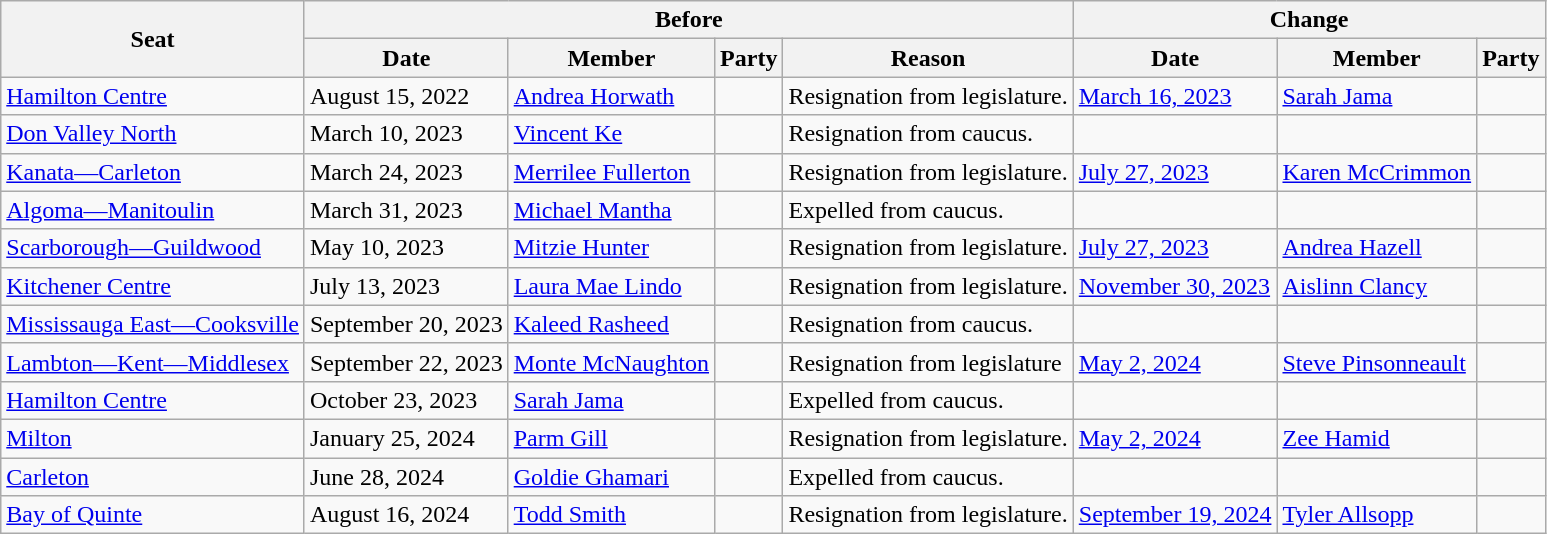<table class="wikitable plainrowheaders" style="border: none;">
<tr>
<th rowspan="2">Seat</th>
<th colspan="4">Before</th>
<th colspan="3">Change</th>
</tr>
<tr>
<th>Date</th>
<th>Member</th>
<th>Party</th>
<th>Reason</th>
<th>Date</th>
<th>Member</th>
<th>Party</th>
</tr>
<tr>
<td><a href='#'>Hamilton Centre</a></td>
<td>August 15, 2022</td>
<td><a href='#'>Andrea Horwath</a></td>
<td></td>
<td>Resignation from legislature.</td>
<td><a href='#'>March 16, 2023</a></td>
<td><a href='#'>Sarah Jama</a></td>
<td> </td>
</tr>
<tr>
<td><a href='#'>Don Valley North</a></td>
<td>March 10, 2023</td>
<td><a href='#'>Vincent Ke</a></td>
<td></td>
<td>Resignation from caucus.</td>
<td></td>
<td></td>
<td></td>
</tr>
<tr>
<td><a href='#'>Kanata—Carleton</a></td>
<td>March 24, 2023</td>
<td><a href='#'>Merrilee Fullerton</a></td>
<td></td>
<td>Resignation from legislature.</td>
<td><a href='#'>July 27, 2023</a></td>
<td><a href='#'>Karen McCrimmon</a></td>
<td></td>
</tr>
<tr>
<td><a href='#'>Algoma—Manitoulin</a></td>
<td>March 31, 2023</td>
<td><a href='#'>Michael Mantha</a></td>
<td></td>
<td>Expelled from caucus.</td>
<td></td>
<td></td>
<td></td>
</tr>
<tr>
<td><a href='#'>Scarborough—Guildwood</a></td>
<td>May 10, 2023</td>
<td><a href='#'>Mitzie Hunter</a></td>
<td></td>
<td Resignation from legislature>Resignation from legislature.</td>
<td><a href='#'>July 27, 2023</a></td>
<td><a href='#'>Andrea Hazell</a></td>
<td></td>
</tr>
<tr>
<td><a href='#'>Kitchener Centre</a></td>
<td>July 13, 2023</td>
<td><a href='#'>Laura Mae Lindo</a></td>
<td></td>
<td Resignation from legislature>Resignation from legislature.</td>
<td><a href='#'>November 30, 2023</a></td>
<td><a href='#'>Aislinn Clancy</a></td>
<td></td>
</tr>
<tr>
<td><a href='#'>Mississauga East—Cooksville</a></td>
<td>September 20, 2023</td>
<td><a href='#'>Kaleed Rasheed</a></td>
<td></td>
<td>Resignation from caucus.</td>
<td></td>
<td></td>
<td></td>
</tr>
<tr>
<td><a href='#'>Lambton—Kent—Middlesex</a></td>
<td>September 22, 2023</td>
<td><a href='#'>Monte McNaughton</a></td>
<td></td>
<td>Resignation from legislature</td>
<td><a href='#'>May 2, 2024</a></td>
<td><a href='#'>Steve Pinsonneault</a></td>
<td></td>
</tr>
<tr>
<td><a href='#'>Hamilton Centre</a></td>
<td>October 23, 2023</td>
<td><a href='#'>Sarah Jama</a></td>
<td></td>
<td>Expelled from caucus.</td>
<td></td>
<td></td>
<td></td>
</tr>
<tr>
<td><a href='#'>Milton</a></td>
<td>January 25, 2024</td>
<td><a href='#'>Parm Gill</a></td>
<td></td>
<td>Resignation from legislature.</td>
<td><a href='#'>May 2, 2024</a></td>
<td><a href='#'>Zee Hamid</a></td>
<td></td>
</tr>
<tr>
<td><a href='#'>Carleton</a></td>
<td>June 28, 2024</td>
<td><a href='#'>Goldie Ghamari</a></td>
<td></td>
<td>Expelled from caucus.</td>
<td></td>
<td></td>
<td></td>
</tr>
<tr>
<td><a href='#'>Bay of Quinte</a></td>
<td>August 16, 2024</td>
<td><a href='#'>Todd Smith</a></td>
<td></td>
<td>Resignation from legislature.</td>
<td><a href='#'>September 19, 2024</a></td>
<td><a href='#'>Tyler Allsopp</a></td>
<td></td>
</tr>
</table>
